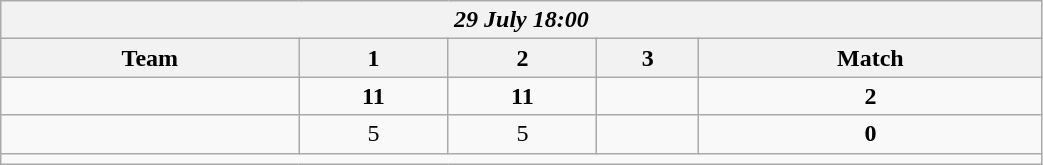<table class=wikitable style="text-align:center; width: 55%">
<tr>
<th colspan=10><em>29 July 18:00</em></th>
</tr>
<tr>
<th>Team</th>
<th>1</th>
<th>2</th>
<th>3</th>
<th>Match</th>
</tr>
<tr>
<td align=left><strong><br></strong></td>
<td><strong>11</strong></td>
<td><strong>11</strong></td>
<td></td>
<td><strong>2</strong></td>
</tr>
<tr>
<td align=left><br></td>
<td>5</td>
<td>5</td>
<td></td>
<td><strong>0</strong></td>
</tr>
<tr>
<td colspan=10></td>
</tr>
</table>
